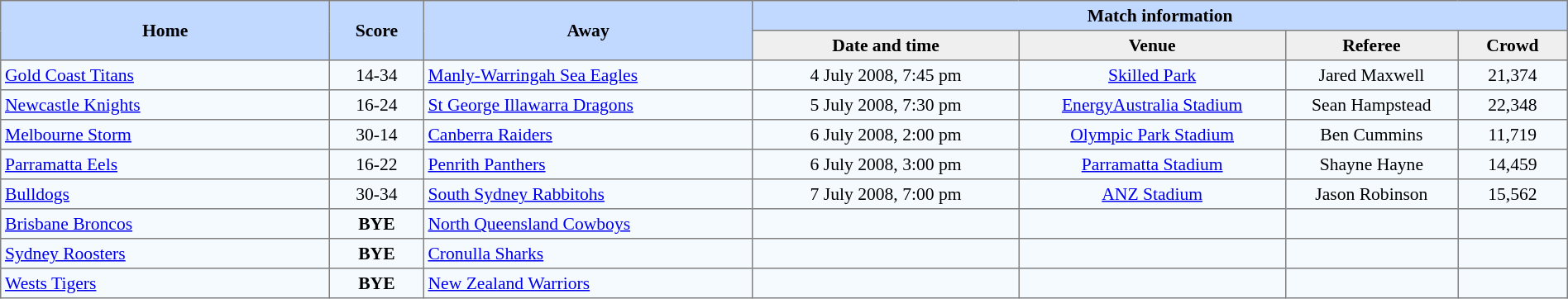<table border=1 style="border-collapse:collapse; font-size:90%;" cellpadding=3 cellspacing=0 width=100%>
<tr bgcolor=#C1D8FF>
<th rowspan=2 width=21%>Home</th>
<th rowspan=2 width=6%>Score</th>
<th rowspan=2 width=21%>Away</th>
<th colspan=6>Match information</th>
</tr>
<tr bgcolor=#EFEFEF>
<th width=17%>Date and time</th>
<th width=17%>Venue</th>
<th width=11%>Referee</th>
<th width=7%>Crowd</th>
</tr>
<tr align=center bgcolor=#F5FAFF>
<td align=left> <a href='#'>Gold Coast Titans</a></td>
<td>14-34</td>
<td align=left> <a href='#'>Manly-Warringah Sea Eagles</a></td>
<td>4 July 2008, 7:45 pm</td>
<td><a href='#'>Skilled Park</a></td>
<td>Jared Maxwell</td>
<td>21,374</td>
</tr>
<tr align=center bgcolor=#F5FAFF>
<td align=left> <a href='#'>Newcastle Knights</a></td>
<td>16-24</td>
<td align=left> <a href='#'>St George Illawarra Dragons</a></td>
<td>5 July 2008, 7:30 pm</td>
<td><a href='#'>EnergyAustralia Stadium</a></td>
<td>Sean Hampstead</td>
<td>22,348</td>
</tr>
<tr align=center bgcolor=#F5FAFF>
<td align=left> <a href='#'>Melbourne Storm</a></td>
<td>30-14</td>
<td align=left> <a href='#'>Canberra Raiders</a></td>
<td>6 July 2008, 2:00 pm</td>
<td><a href='#'>Olympic Park Stadium</a></td>
<td>Ben Cummins</td>
<td>11,719</td>
</tr>
<tr align=center bgcolor=#F5FAFF>
<td align=left> <a href='#'>Parramatta Eels</a></td>
<td>16-22</td>
<td align=left> <a href='#'>Penrith Panthers</a></td>
<td>6 July 2008, 3:00 pm</td>
<td><a href='#'>Parramatta Stadium</a></td>
<td>Shayne Hayne</td>
<td>14,459</td>
</tr>
<tr align=center bgcolor=#F5FAFF>
<td align=left> <a href='#'>Bulldogs</a></td>
<td>30-34</td>
<td align=left> <a href='#'>South Sydney Rabbitohs</a></td>
<td>7 July 2008, 7:00 pm</td>
<td><a href='#'>ANZ Stadium</a></td>
<td>Jason Robinson</td>
<td>15,562</td>
</tr>
<tr align=center bgcolor=#F5FAFF>
<td align=left> <a href='#'>Brisbane Broncos</a></td>
<td><strong>BYE</strong></td>
<td align=left> <a href='#'>North Queensland Cowboys</a></td>
<td></td>
<td></td>
<td></td>
<td></td>
</tr>
<tr align=center bgcolor=#F5FAFF>
<td align=left> <a href='#'>Sydney Roosters</a></td>
<td><strong>BYE</strong></td>
<td align=left> <a href='#'>Cronulla Sharks</a></td>
<td></td>
<td></td>
<td></td>
<td></td>
</tr>
<tr align=center bgcolor=#F5FAFF>
<td align=left> <a href='#'>Wests Tigers</a></td>
<td><strong>BYE</strong></td>
<td align=left> <a href='#'>New Zealand Warriors</a></td>
<td></td>
<td></td>
<td></td>
<td></td>
</tr>
</table>
